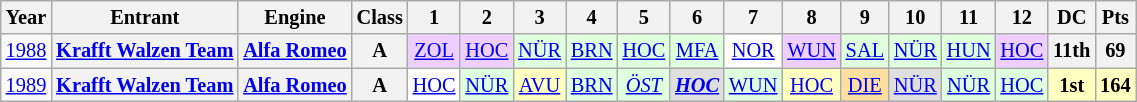<table class="wikitable" style="text-align:center; font-size:85%">
<tr>
<th>Year</th>
<th>Entrant</th>
<th>Engine</th>
<th>Class</th>
<th>1</th>
<th>2</th>
<th>3</th>
<th>4</th>
<th>5</th>
<th>6</th>
<th>7</th>
<th>8</th>
<th>9</th>
<th>10</th>
<th>11</th>
<th>12</th>
<th>DC</th>
<th>Pts</th>
</tr>
<tr>
<td><a href='#'>1988</a></td>
<th nowrap><a href='#'>Krafft Walzen Team</a></th>
<th nowrap><a href='#'>Alfa Romeo</a></th>
<th>A</th>
<td style="background:#EFCFFF;"><a href='#'>ZOL</a><br></td>
<td style="background:#EFCFFF;"><a href='#'>HOC</a><br></td>
<td style="background:#DFFFDF;"><a href='#'>NÜR</a><br></td>
<td style="background:#DFFFDF;"><a href='#'>BRN</a><br></td>
<td style="background:#DFFFDF;"><a href='#'>HOC</a><br></td>
<td style="background:#DFFFDF;"><a href='#'>MFA</a><br></td>
<td style="background:#FFFFFF;"><a href='#'>NOR</a><br></td>
<td style="background:#EFCFFF;"><a href='#'>WUN</a><br></td>
<td style="background:#DFFFDF;"><a href='#'>SAL</a><br></td>
<td style="background:#DFFFDF;"><a href='#'>NÜR</a><br></td>
<td style="background:#DFFFDF;"><a href='#'>HUN</a><br></td>
<td style="background:#EFCFFF;"><a href='#'>HOC</a><br></td>
<th>11th</th>
<th>69</th>
</tr>
<tr>
<td><a href='#'>1989</a></td>
<th nowrap><a href='#'>Krafft Walzen Team</a></th>
<th nowrap><a href='#'>Alfa Romeo</a></th>
<th>A</th>
<td style="background:#FFFFFF;"><a href='#'>HOC</a><br></td>
<td style="background:#DFFFDF;"><a href='#'>NÜR</a><br></td>
<td style="background:#FFFFBF;"><a href='#'>AVU</a><br></td>
<td style="background:#DFFFDF;"><a href='#'>BRN</a><br></td>
<td style="background:#DFFFDF;"><em><a href='#'>ÖST</a></em><br></td>
<td style="background:#DFDFDF;"><strong><em><a href='#'>HOC</a></em></strong><br></td>
<td style="background:#DFFFDF;"><a href='#'>WUN</a><br></td>
<td style="background:#FFFFBF;"><a href='#'>HOC</a><br></td>
<td style="background:#FFDF9F;"><a href='#'>DIE</a><br></td>
<td style="background:#DFDFDF;"><a href='#'>NÜR</a><br></td>
<td style="background:#DFFFDF;"><a href='#'>NÜR</a><br></td>
<td style="background:#DFFFDF;"><a href='#'>HOC</a><br></td>
<th style="background:#FFFFBF;">1st</th>
<th style="background:#FFFFBF;">164</th>
</tr>
</table>
